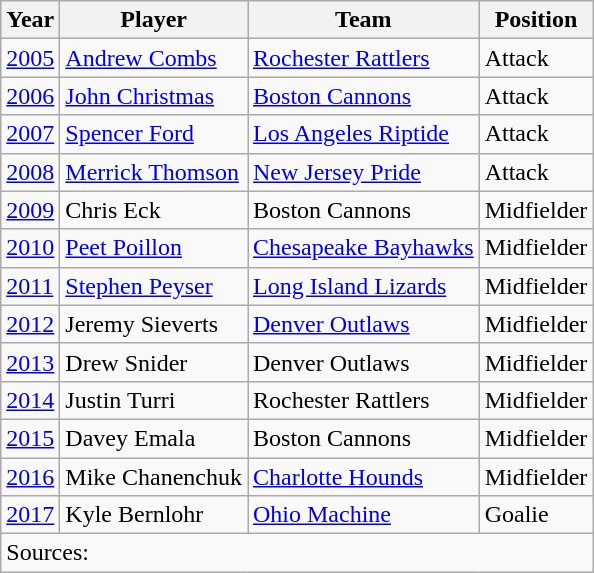<table class="wikitable">
<tr>
<th>Year</th>
<th>Player</th>
<th>Team</th>
<th>Position</th>
</tr>
<tr>
<td><a href='#'>2005</a></td>
<td><a href='#'>Andrew Combs</a></td>
<td><a href='#'>Rochester Rattlers</a></td>
<td>Attack</td>
</tr>
<tr>
<td><a href='#'>2006</a></td>
<td><a href='#'>John Christmas</a></td>
<td><a href='#'>Boston Cannons</a></td>
<td>Attack</td>
</tr>
<tr>
<td><a href='#'>2007</a></td>
<td><a href='#'>Spencer Ford</a></td>
<td><a href='#'>Los Angeles Riptide</a></td>
<td>Attack</td>
</tr>
<tr>
<td><a href='#'>2008</a></td>
<td><a href='#'>Merrick Thomson</a></td>
<td><a href='#'>New Jersey Pride</a></td>
<td>Attack</td>
</tr>
<tr>
<td><a href='#'>2009</a></td>
<td>Chris Eck</td>
<td>Boston Cannons</td>
<td>Midfielder</td>
</tr>
<tr>
<td><a href='#'>2010</a></td>
<td><a href='#'>Peet Poillon</a></td>
<td><a href='#'>Chesapeake Bayhawks </a></td>
<td>Midfielder</td>
</tr>
<tr>
<td><a href='#'>2011</a></td>
<td><a href='#'>Stephen Peyser</a></td>
<td><a href='#'>Long Island Lizards</a></td>
<td>Midfielder</td>
</tr>
<tr>
<td><a href='#'>2012</a></td>
<td>Jeremy Sieverts</td>
<td><a href='#'>Denver Outlaws</a></td>
<td>Midfielder</td>
</tr>
<tr>
<td><a href='#'>2013</a></td>
<td>Drew Snider</td>
<td>Denver Outlaws</td>
<td>Midfielder</td>
</tr>
<tr>
<td><a href='#'>2014</a></td>
<td>Justin Turri</td>
<td>Rochester Rattlers</td>
<td>Midfielder</td>
</tr>
<tr>
<td><a href='#'>2015</a></td>
<td>Davey Emala</td>
<td>Boston Cannons</td>
<td>Midfielder</td>
</tr>
<tr>
<td><a href='#'>2016</a></td>
<td>Mike Chanenchuk</td>
<td><a href='#'>Charlotte Hounds</a></td>
<td>Midfielder</td>
</tr>
<tr>
<td><a href='#'>2017</a></td>
<td>Kyle Bernlohr</td>
<td><a href='#'>Ohio Machine</a></td>
<td>Goalie</td>
</tr>
<tr>
<td colspan=4>Sources:</td>
</tr>
</table>
